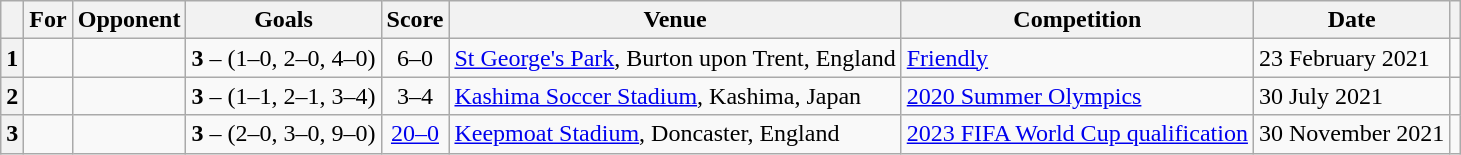<table class="wikitable sortable">
<tr>
<th scope="col"></th>
<th scope="col">For</th>
<th scope="col">Opponent</th>
<th scope="col">Goals</th>
<th scope="col">Score</th>
<th scope="col">Venue</th>
<th scope="col">Competition</th>
<th scope="col">Date</th>
<th scope="col" class="unsortable"></th>
</tr>
<tr>
<th style="text-align: center">1</th>
<td></td>
<td data-sort-value="Switzerland"></td>
<td data-sort-value="15"><strong>3</strong> – (1–0, 2–0, 4–0)</td>
<td data-sort-value="2" style="text-align: center">6–0</td>
<td><a href='#'>St George's Park</a>, Burton upon Trent, England</td>
<td><a href='#'>Friendly</a></td>
<td>23 February 2021</td>
<td style="text-align: center"></td>
</tr>
<tr>
<th style="text-align: center">2</th>
<td></td>
<td data-sort-value="Brazil"></td>
<td data-sort-value="29"><strong>3</strong> – (1–1, 2–1, 3–4)</td>
<td data-sort-value="1" style="text-align: center">3–4</td>
<td><a href='#'>Kashima Soccer Stadium</a>, Kashima, Japan</td>
<td><a href='#'>2020 Summer Olympics</a></td>
<td>30 July 2021</td>
<td style="text-align: center"></td>
</tr>
<tr>
<th style="text-align: center">3</th>
<td></td>
<td data-sort-value="Guatemala"></td>
<td data-sort-value="29"><strong>3</strong> – (2–0, 3–0, 9–0)</td>
<td data-sort-value="1" style="text-align: center"><a href='#'>20–0</a></td>
<td><a href='#'>Keepmoat Stadium</a>, Doncaster, England</td>
<td><a href='#'>2023 FIFA World Cup qualification</a></td>
<td>30 November 2021</td>
<td style="text-align: center"></td>
</tr>
</table>
